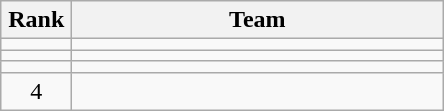<table class="wikitable" style="text-align: center;">
<tr>
<th width=40>Rank</th>
<th width=240>Team</th>
</tr>
<tr>
<td></td>
<td align="left"></td>
</tr>
<tr>
<td></td>
<td align="left"></td>
</tr>
<tr>
<td></td>
<td align="left"></td>
</tr>
<tr>
<td>4</td>
<td align="left"></td>
</tr>
</table>
